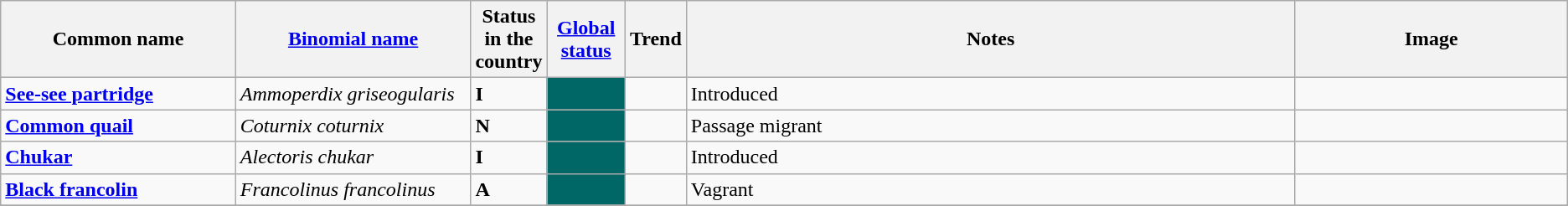<table class="wikitable sortable">
<tr>
<th width="15%">Common name</th>
<th width="15%"><a href='#'>Binomial name</a></th>
<th data-sort-type="number" width="1%">Status in the country</th>
<th width="5%"><a href='#'>Global status</a></th>
<th width="1%">Trend</th>
<th class="unsortable">Notes</th>
<th class="unsortable">Image</th>
</tr>
<tr>
<td><strong><a href='#'>See-see partridge</a></strong></td>
<td><em>Ammoperdix griseogularis</em></td>
<td><strong>I</strong></td>
<td align=center style="background: #006666"></td>
<td align=center></td>
<td>Introduced</td>
<td></td>
</tr>
<tr>
<td><strong><a href='#'>Common quail</a></strong></td>
<td><em>Coturnix coturnix</em></td>
<td><strong>N</strong></td>
<td align=center style="background: #006666"></td>
<td align=center></td>
<td>Passage migrant</td>
<td></td>
</tr>
<tr>
<td><strong><a href='#'>Chukar</a></strong></td>
<td><em>Alectoris chukar</em></td>
<td><strong>I</strong></td>
<td align=center style="background: #006666"></td>
<td align=center></td>
<td>Introduced</td>
<td></td>
</tr>
<tr>
<td><strong><a href='#'>Black francolin</a></strong></td>
<td><em>Francolinus francolinus</em></td>
<td><strong>A</strong></td>
<td align=center style="background: #006666"></td>
<td align=center></td>
<td>Vagrant</td>
<td></td>
</tr>
<tr>
</tr>
</table>
